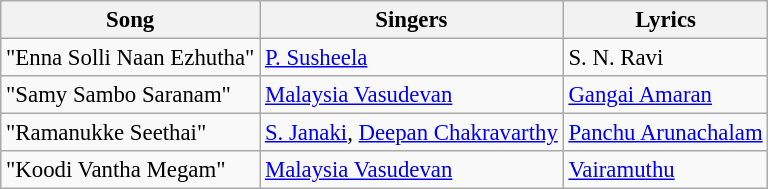<table class="wikitable" style="font-size:95%;">
<tr>
<th>Song</th>
<th>Singers</th>
<th>Lyrics</th>
</tr>
<tr>
<td>"Enna Solli Naan Ezhutha"</td>
<td><a href='#'>P. Susheela</a></td>
<td>S. N. Ravi</td>
</tr>
<tr>
<td>"Samy Sambo Saranam"</td>
<td><a href='#'>Malaysia Vasudevan</a></td>
<td><a href='#'>Gangai Amaran</a></td>
</tr>
<tr>
<td>"Ramanukke Seethai"</td>
<td><a href='#'>S. Janaki</a>, <a href='#'>Deepan Chakravarthy</a></td>
<td><a href='#'>Panchu Arunachalam</a></td>
</tr>
<tr>
<td>"Koodi Vantha Megam"</td>
<td><a href='#'>Malaysia Vasudevan</a></td>
<td><a href='#'>Vairamuthu</a></td>
</tr>
</table>
